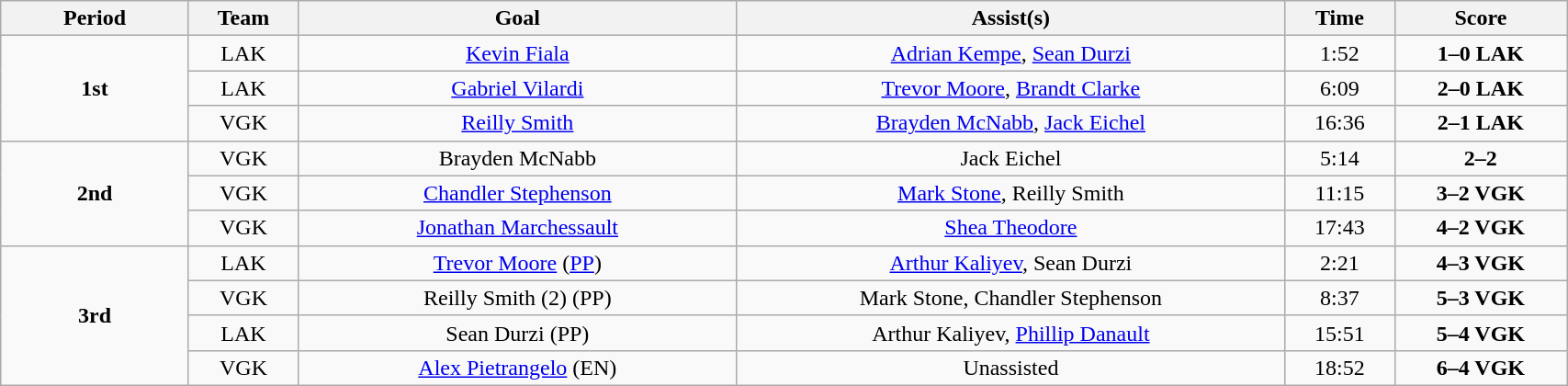<table width="90%" class="wikitable">
<tr>
<th width="12%">Period</th>
<th width="7%">Team</th>
<th width="28%">Goal</th>
<th width="35%">Assist(s)</th>
<th width="7%">Time</th>
<th width="11%">Score</th>
</tr>
<tr>
<td rowspan="3" align=center><strong>1st</strong></td>
<td align=center>LAK</td>
<td align=center><a href='#'>Kevin Fiala</a></td>
<td align=center><a href='#'>Adrian Kempe</a>, <a href='#'>Sean Durzi</a></td>
<td align=center>1:52</td>
<td align=center><strong>1–0 LAK</strong></td>
</tr>
<tr>
<td align=center>LAK</td>
<td align=center><a href='#'>Gabriel Vilardi</a></td>
<td align=center><a href='#'>Trevor Moore</a>, <a href='#'>Brandt Clarke</a></td>
<td align=center>6:09</td>
<td align=center><strong>2–0 LAK</strong></td>
</tr>
<tr>
<td align=center>VGK</td>
<td align=center><a href='#'>Reilly Smith</a></td>
<td align=center><a href='#'>Brayden McNabb</a>, <a href='#'>Jack Eichel</a></td>
<td align=center>16:36</td>
<td align=center><strong>2–1 LAK</strong></td>
</tr>
<tr>
<td rowspan="3" align=center><strong>2nd</strong></td>
<td align=center>VGK</td>
<td align=center>Brayden McNabb</td>
<td align=center>Jack Eichel</td>
<td align=center>5:14</td>
<td align=center><strong>2–2</strong></td>
</tr>
<tr>
<td align=center>VGK</td>
<td align=center><a href='#'>Chandler Stephenson</a></td>
<td align=center><a href='#'>Mark Stone</a>, Reilly Smith</td>
<td align=center>11:15</td>
<td align=center><strong>3–2 VGK</strong></td>
</tr>
<tr>
<td align=center>VGK</td>
<td align=center><a href='#'>Jonathan Marchessault</a></td>
<td align=center><a href='#'>Shea Theodore</a></td>
<td align=center>17:43</td>
<td align=center><strong>4–2 VGK</strong></td>
</tr>
<tr>
<td rowspan="4" align=center><strong>3rd</strong></td>
<td align=center>LAK</td>
<td align=center><a href='#'>Trevor Moore</a> (<a href='#'>PP</a>)</td>
<td align=center><a href='#'>Arthur Kaliyev</a>, Sean Durzi</td>
<td align=center>2:21</td>
<td align=center><strong>4–3 VGK</strong></td>
</tr>
<tr>
<td align=center>VGK</td>
<td align=center>Reilly Smith (2) (PP)</td>
<td align=center>Mark Stone, Chandler Stephenson</td>
<td align=center>8:37</td>
<td align=center><strong>5–3 VGK</strong></td>
</tr>
<tr>
<td align=center>LAK</td>
<td align=center>Sean Durzi (PP)</td>
<td align=center>Arthur Kaliyev, <a href='#'>Phillip Danault</a></td>
<td align=center>15:51</td>
<td align=center><strong>5–4 VGK</strong></td>
</tr>
<tr>
<td align=center>VGK</td>
<td align=center><a href='#'>Alex Pietrangelo</a> (EN)</td>
<td align=center>Unassisted</td>
<td align=center>18:52</td>
<td align=center><strong>6–4 VGK</strong></td>
</tr>
</table>
